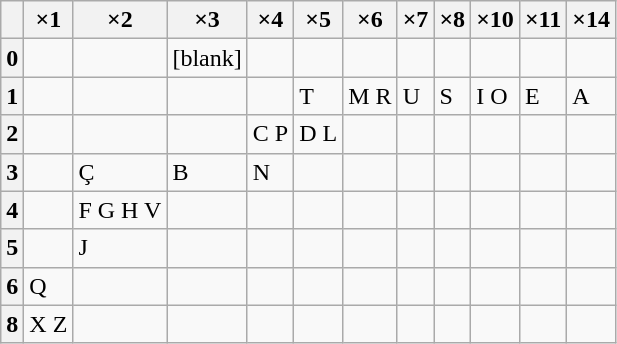<table class="wikitable floatright">
<tr>
<th></th>
<th>×1</th>
<th>×2</th>
<th>×3</th>
<th>×4</th>
<th>×5</th>
<th>×6</th>
<th>×7</th>
<th>×8</th>
<th>×10</th>
<th>×11</th>
<th>×14</th>
</tr>
<tr>
<th>0</th>
<td></td>
<td></td>
<td>[blank]</td>
<td></td>
<td></td>
<td></td>
<td></td>
<td></td>
<td></td>
<td></td>
<td></td>
</tr>
<tr>
<th>1</th>
<td></td>
<td></td>
<td></td>
<td></td>
<td>T</td>
<td>M R</td>
<td>U</td>
<td>S</td>
<td>I O</td>
<td>E</td>
<td>A</td>
</tr>
<tr>
<th>2</th>
<td></td>
<td></td>
<td></td>
<td>C P</td>
<td>D L</td>
<td></td>
<td></td>
<td></td>
<td></td>
<td></td>
<td></td>
</tr>
<tr>
<th>3</th>
<td></td>
<td>Ç</td>
<td>B</td>
<td>N</td>
<td></td>
<td></td>
<td></td>
<td></td>
<td></td>
<td></td>
<td></td>
</tr>
<tr>
<th>4</th>
<td></td>
<td>F G H V</td>
<td></td>
<td></td>
<td></td>
<td></td>
<td></td>
<td></td>
<td></td>
<td></td>
<td></td>
</tr>
<tr>
<th>5</th>
<td></td>
<td>J</td>
<td></td>
<td></td>
<td></td>
<td></td>
<td></td>
<td></td>
<td></td>
<td></td>
<td></td>
</tr>
<tr>
<th>6</th>
<td>Q</td>
<td></td>
<td></td>
<td></td>
<td></td>
<td></td>
<td></td>
<td></td>
<td></td>
<td></td>
<td></td>
</tr>
<tr>
<th>8</th>
<td>X Z</td>
<td></td>
<td></td>
<td></td>
<td></td>
<td></td>
<td></td>
<td></td>
<td></td>
<td></td>
<td></td>
</tr>
</table>
